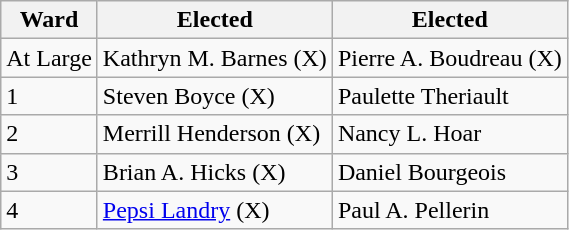<table class="wikitable">
<tr>
<th>Ward</th>
<th>Elected</th>
<th>Elected</th>
</tr>
<tr>
<td>At Large</td>
<td>Kathryn M. Barnes (X)</td>
<td>Pierre A. Boudreau (X)</td>
</tr>
<tr>
<td>1</td>
<td>Steven Boyce (X)</td>
<td>Paulette Theriault</td>
</tr>
<tr>
<td>2</td>
<td>Merrill Henderson (X)</td>
<td>Nancy L. Hoar</td>
</tr>
<tr>
<td>3</td>
<td>Brian A. Hicks (X)</td>
<td>Daniel Bourgeois</td>
</tr>
<tr>
<td>4</td>
<td><a href='#'>Pepsi Landry</a> (X)</td>
<td>Paul A. Pellerin</td>
</tr>
</table>
